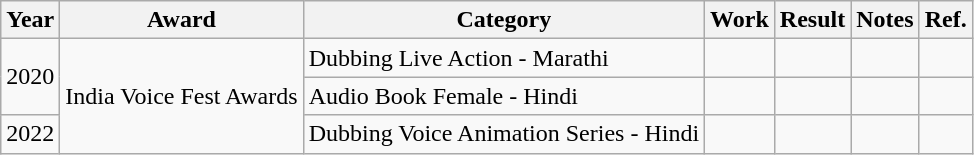<table class="wikitable">
<tr>
<th>Year</th>
<th>Award</th>
<th>Category</th>
<th>Work</th>
<th>Result</th>
<th>Notes</th>
<th>Ref.</th>
</tr>
<tr>
<td rowspan="2">2020</td>
<td rowspan="3">India Voice Fest Awards</td>
<td>Dubbing Live Action - Marathi</td>
<td></td>
<td></td>
<td></td>
<td></td>
</tr>
<tr>
<td>Audio Book Female - Hindi</td>
<td></td>
<td></td>
<td></td>
<td></td>
</tr>
<tr>
<td>2022</td>
<td>Dubbing Voice Animation Series - Hindi</td>
<td></td>
<td></td>
<td></td>
<td></td>
</tr>
</table>
